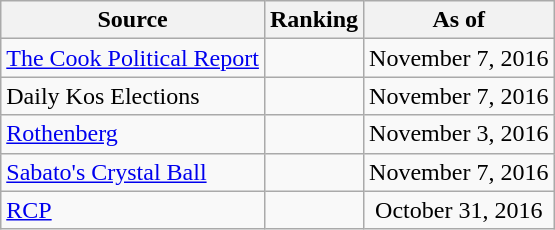<table class="wikitable" style="text-align:center">
<tr>
<th>Source</th>
<th>Ranking</th>
<th>As of</th>
</tr>
<tr>
<td align=left><a href='#'>The Cook Political Report</a></td>
<td></td>
<td>November 7, 2016</td>
</tr>
<tr>
<td align=left>Daily Kos Elections</td>
<td></td>
<td>November 7, 2016</td>
</tr>
<tr>
<td align=left><a href='#'>Rothenberg</a></td>
<td></td>
<td>November 3, 2016</td>
</tr>
<tr>
<td align=left><a href='#'>Sabato's Crystal Ball</a></td>
<td></td>
<td>November 7, 2016</td>
</tr>
<tr>
<td align="left"><a href='#'>RCP</a></td>
<td></td>
<td>October 31, 2016</td>
</tr>
</table>
